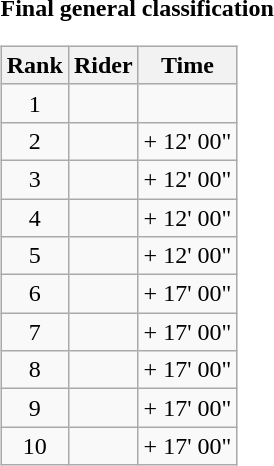<table>
<tr>
<td><strong>Final general classification</strong><br><table class="wikitable">
<tr>
<th scope="col">Rank</th>
<th scope="col">Rider</th>
<th scope="col">Time</th>
</tr>
<tr>
<td style="text-align:center;">1</td>
<td></td>
<td style="text-align:right;"></td>
</tr>
<tr>
<td style="text-align:center;">2</td>
<td></td>
<td style="text-align:right;">+ 12' 00"</td>
</tr>
<tr>
<td style="text-align:center;">3</td>
<td></td>
<td style="text-align:right;">+ 12' 00"</td>
</tr>
<tr>
<td style="text-align:center;">4</td>
<td></td>
<td style="text-align:right;">+ 12' 00"</td>
</tr>
<tr>
<td style="text-align:center;">5</td>
<td></td>
<td style="text-align:right;">+ 12' 00"</td>
</tr>
<tr>
<td style="text-align:center;">6</td>
<td></td>
<td style="text-align:right;">+ 17' 00"</td>
</tr>
<tr>
<td style="text-align:center;">7</td>
<td></td>
<td style="text-align:right;">+ 17' 00"</td>
</tr>
<tr>
<td style="text-align:center;">8</td>
<td></td>
<td style="text-align:right;">+ 17' 00"</td>
</tr>
<tr>
<td style="text-align:center;">9</td>
<td></td>
<td style="text-align:right;">+ 17' 00"</td>
</tr>
<tr>
<td style="text-align:center;">10</td>
<td></td>
<td style="text-align:right;">+ 17' 00"</td>
</tr>
</table>
</td>
</tr>
</table>
